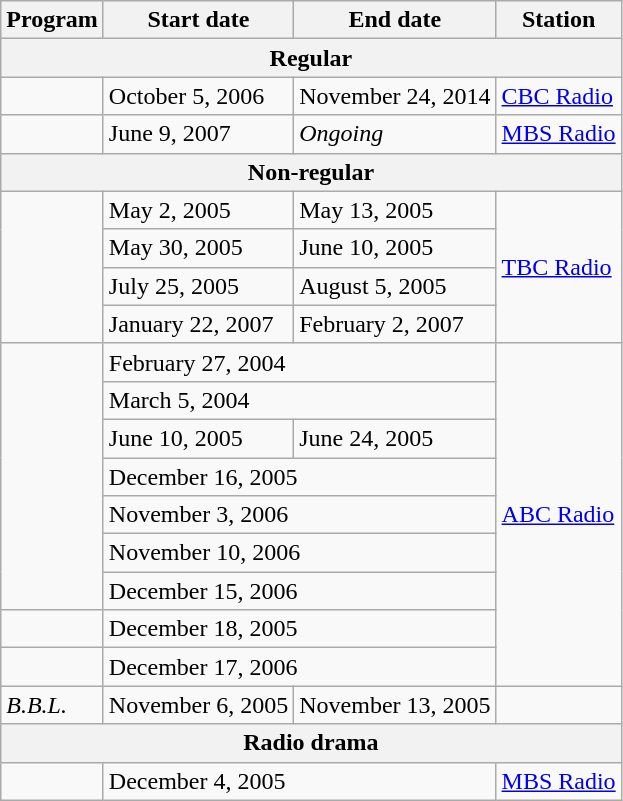<table class="wikitable">
<tr>
<th>Program</th>
<th>Start date</th>
<th>End date</th>
<th>Station</th>
</tr>
<tr>
<th colspan="4">Regular</th>
</tr>
<tr>
<td></td>
<td>October 5, 2006</td>
<td>November 24, 2014</td>
<td><a href='#'>CBC Radio</a></td>
</tr>
<tr>
<td></td>
<td>June 9, 2007</td>
<td><em>Ongoing</em></td>
<td><a href='#'>MBS Radio</a></td>
</tr>
<tr>
<th colspan="4">Non-regular</th>
</tr>
<tr>
<td rowspan="4"></td>
<td>May 2, 2005</td>
<td>May 13, 2005</td>
<td rowspan="4"><a href='#'>TBC Radio</a></td>
</tr>
<tr>
<td>May 30, 2005</td>
<td>June 10, 2005</td>
</tr>
<tr>
<td>July 25, 2005</td>
<td>August 5, 2005</td>
</tr>
<tr>
<td>January 22, 2007</td>
<td>February 2, 2007</td>
</tr>
<tr>
<td rowspan="7"></td>
<td colspan="2">February 27, 2004</td>
<td rowspan="9"><a href='#'>ABC Radio</a></td>
</tr>
<tr>
<td colspan="2">March 5, 2004</td>
</tr>
<tr>
<td>June 10, 2005</td>
<td>June 24, 2005</td>
</tr>
<tr>
<td colspan="2">December 16, 2005</td>
</tr>
<tr>
<td colspan="2">November 3, 2006</td>
</tr>
<tr>
<td colspan="2">November 10, 2006</td>
</tr>
<tr>
<td colspan="2">December 15, 2006</td>
</tr>
<tr>
<td></td>
<td colspan="2">December 18, 2005</td>
</tr>
<tr>
<td></td>
<td colspan="2">December 17, 2006</td>
</tr>
<tr>
<td><em>B.B.L.</em></td>
<td>November 6, 2005</td>
<td>November 13, 2005</td>
</tr>
<tr>
<th colspan="4">Radio drama</th>
</tr>
<tr>
<td></td>
<td colspan="2">December 4, 2005</td>
<td><a href='#'>MBS Radio</a></td>
</tr>
</table>
